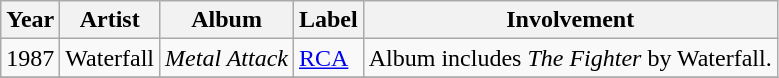<table class="wikitable">
<tr>
<th>Year</th>
<th>Artist</th>
<th>Album</th>
<th>Label</th>
<th>Involvement</th>
</tr>
<tr>
<td>1987</td>
<td>Waterfall</td>
<td><em>Metal Attack</em></td>
<td><a href='#'>RCA</a></td>
<td>Album includes <em>The Fighter</em> by Waterfall.</td>
</tr>
<tr>
</tr>
</table>
